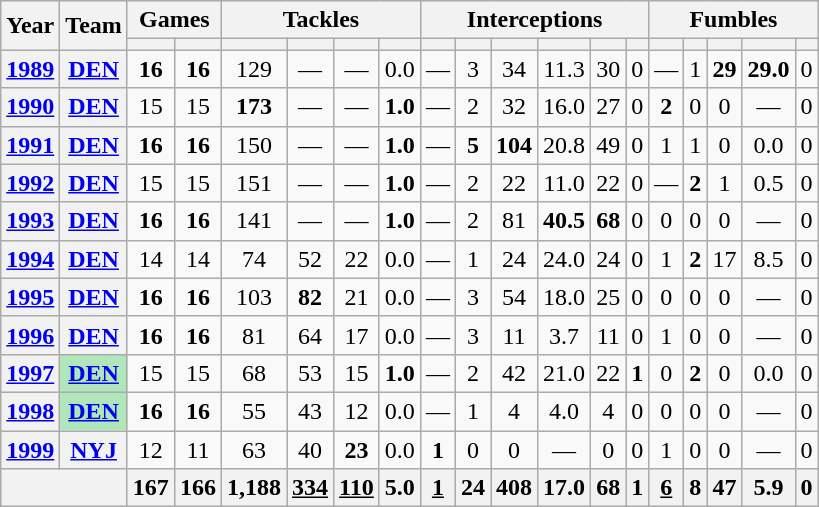<table class="wikitable" style="text-align:center;">
<tr>
<th rowspan="2">Year</th>
<th rowspan="2">Team</th>
<th colspan="2">Games</th>
<th colspan="4">Tackles</th>
<th colspan="6">Interceptions</th>
<th colspan="5">Fumbles</th>
</tr>
<tr>
<th></th>
<th></th>
<th></th>
<th></th>
<th></th>
<th></th>
<th></th>
<th></th>
<th></th>
<th></th>
<th></th>
<th></th>
<th></th>
<th></th>
<th></th>
<th></th>
<th></th>
</tr>
<tr>
<th><a href='#'>1989</a></th>
<th><a href='#'>DEN</a></th>
<td><strong>16</strong></td>
<td><strong>16</strong></td>
<td>129</td>
<td>—</td>
<td>—</td>
<td>0.0</td>
<td>—</td>
<td>3</td>
<td>34</td>
<td>11.3</td>
<td>30</td>
<td>0</td>
<td>—</td>
<td>1</td>
<td><strong>29</strong></td>
<td><strong>29.0</strong></td>
<td>0</td>
</tr>
<tr>
<th><a href='#'>1990</a></th>
<th><a href='#'>DEN</a></th>
<td>15</td>
<td>15</td>
<td><strong>173</strong></td>
<td>—</td>
<td>—</td>
<td><strong>1.0</strong></td>
<td>—</td>
<td>2</td>
<td>32</td>
<td>16.0</td>
<td>27</td>
<td>0</td>
<td><strong>2</strong></td>
<td>0</td>
<td>0</td>
<td>—</td>
<td>0</td>
</tr>
<tr>
<th><a href='#'>1991</a></th>
<th><a href='#'>DEN</a></th>
<td><strong>16</strong></td>
<td><strong>16</strong></td>
<td>150</td>
<td>—</td>
<td>—</td>
<td><strong>1.0</strong></td>
<td>—</td>
<td><strong>5</strong></td>
<td><strong>104</strong></td>
<td>20.8</td>
<td>49</td>
<td>0</td>
<td>1</td>
<td>1</td>
<td>0</td>
<td>0.0</td>
<td>0</td>
</tr>
<tr>
<th><a href='#'>1992</a></th>
<th><a href='#'>DEN</a></th>
<td>15</td>
<td>15</td>
<td>151</td>
<td>—</td>
<td>—</td>
<td><strong>1.0</strong></td>
<td>—</td>
<td>2</td>
<td>22</td>
<td>11.0</td>
<td>22</td>
<td>0</td>
<td>—</td>
<td><strong>2</strong></td>
<td>1</td>
<td>0.5</td>
<td>0</td>
</tr>
<tr>
<th><a href='#'>1993</a></th>
<th><a href='#'>DEN</a></th>
<td><strong>16</strong></td>
<td><strong>16</strong></td>
<td>141</td>
<td>—</td>
<td>—</td>
<td><strong>1.0</strong></td>
<td>—</td>
<td>2</td>
<td>81</td>
<td><strong>40.5</strong></td>
<td><strong>68</strong></td>
<td>0</td>
<td>0</td>
<td>0</td>
<td>0</td>
<td>—</td>
<td>0</td>
</tr>
<tr>
<th><a href='#'>1994</a></th>
<th><a href='#'>DEN</a></th>
<td>14</td>
<td>14</td>
<td>74</td>
<td>52</td>
<td>22</td>
<td>0.0</td>
<td>—</td>
<td>1</td>
<td>24</td>
<td>24.0</td>
<td>24</td>
<td>0</td>
<td>1</td>
<td><strong>2</strong></td>
<td>17</td>
<td>8.5</td>
<td>0</td>
</tr>
<tr>
<th><a href='#'>1995</a></th>
<th><a href='#'>DEN</a></th>
<td><strong>16</strong></td>
<td><strong>16</strong></td>
<td>103</td>
<td><strong>82</strong></td>
<td>21</td>
<td>0.0</td>
<td>—</td>
<td>3</td>
<td>54</td>
<td>18.0</td>
<td>25</td>
<td>0</td>
<td>0</td>
<td>0</td>
<td>0</td>
<td>—</td>
<td>0</td>
</tr>
<tr>
<th><a href='#'>1996</a></th>
<th><a href='#'>DEN</a></th>
<td><strong>16</strong></td>
<td><strong>16</strong></td>
<td>81</td>
<td>64</td>
<td>17</td>
<td>0.0</td>
<td>—</td>
<td>3</td>
<td>11</td>
<td>3.7</td>
<td>11</td>
<td>0</td>
<td>1</td>
<td>0</td>
<td>0</td>
<td>—</td>
<td>0</td>
</tr>
<tr>
<th><a href='#'>1997</a></th>
<th style="background:#afe6ba;"><a href='#'>DEN</a></th>
<td>15</td>
<td>15</td>
<td>68</td>
<td>53</td>
<td>15</td>
<td><strong>1.0</strong></td>
<td>—</td>
<td>2</td>
<td>42</td>
<td>21.0</td>
<td>22</td>
<td><strong>1</strong></td>
<td>0</td>
<td><strong>2</strong></td>
<td>0</td>
<td>0.0</td>
<td>0</td>
</tr>
<tr>
<th><a href='#'>1998</a></th>
<th style="background:#afe6ba;"><a href='#'>DEN</a></th>
<td><strong>16</strong></td>
<td><strong>16</strong></td>
<td>55</td>
<td>43</td>
<td>12</td>
<td>0.0</td>
<td>—</td>
<td>1</td>
<td>4</td>
<td>4.0</td>
<td>4</td>
<td>0</td>
<td>0</td>
<td>0</td>
<td>0</td>
<td>—</td>
<td>0</td>
</tr>
<tr>
<th><a href='#'>1999</a></th>
<th><a href='#'>NYJ</a></th>
<td>12</td>
<td>11</td>
<td>63</td>
<td>40</td>
<td><strong>23</strong></td>
<td>0.0</td>
<td><strong>1</strong></td>
<td>0</td>
<td>0</td>
<td>—</td>
<td>0</td>
<td>0</td>
<td>1</td>
<td>0</td>
<td>0</td>
<td>—</td>
<td>0</td>
</tr>
<tr>
<th colspan="2"></th>
<th>167</th>
<th>166</th>
<th>1,188</th>
<th><u>334</u></th>
<th><u>110</u></th>
<th>5.0</th>
<th><u>1</u></th>
<th>24</th>
<th>408</th>
<th>17.0</th>
<th>68</th>
<th>1</th>
<th><u>6</u></th>
<th>8</th>
<th>47</th>
<th>5.9</th>
<th>0</th>
</tr>
</table>
